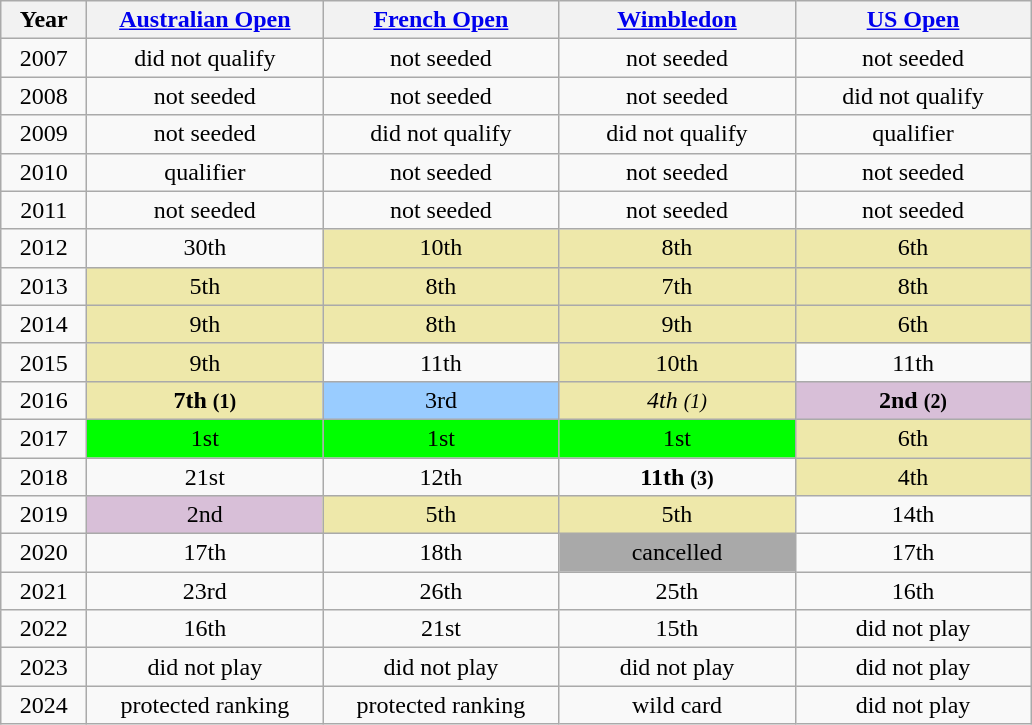<table class=wikitable style=text-align:center>
<tr>
<th width=50>Year</th>
<th width=150><a href='#'>Australian Open</a></th>
<th width=150><a href='#'>French Open</a></th>
<th width=150><a href='#'>Wimbledon</a></th>
<th width=150><a href='#'>US Open</a></th>
</tr>
<tr>
<td>2007</td>
<td>did not qualify</td>
<td>not seeded</td>
<td>not seeded</td>
<td>not seeded</td>
</tr>
<tr>
<td>2008</td>
<td>not seeded</td>
<td>not seeded</td>
<td>not seeded</td>
<td>did not qualify</td>
</tr>
<tr>
<td>2009</td>
<td>not seeded</td>
<td>did not qualify</td>
<td>did not qualify</td>
<td>qualifier</td>
</tr>
<tr>
<td>2010</td>
<td>qualifier</td>
<td>not seeded</td>
<td>not seeded</td>
<td>not seeded</td>
</tr>
<tr>
<td>2011</td>
<td>not seeded</td>
<td>not seeded</td>
<td>not seeded</td>
<td>not seeded</td>
</tr>
<tr>
<td>2012</td>
<td>30th</td>
<td bgcolor=EEE8AA>10th</td>
<td bgcolor=EEE8AA>8th</td>
<td bgcolor=EEE8AA>6th</td>
</tr>
<tr>
<td>2013</td>
<td bgcolor=EEE8AA>5th</td>
<td bgcolor=EEE8AA>8th</td>
<td bgcolor=EEE8AA>7th</td>
<td bgcolor=EEE8AA>8th</td>
</tr>
<tr>
<td>2014</td>
<td bgcolor=EEE8AA>9th</td>
<td bgcolor=EEE8AA>8th</td>
<td bgcolor=EEE8AA>9th</td>
<td bgcolor=EEE8AA>6th</td>
</tr>
<tr>
<td>2015</td>
<td bgcolor=EEE8AA>9th</td>
<td>11th</td>
<td bgcolor=EEE8AA>10th</td>
<td>11th</td>
</tr>
<tr>
<td>2016</td>
<td bgcolor=EEE8AA><strong>7th <small>(1)</small></strong></td>
<td bgcolor=99ccff>3rd</td>
<td bgcolor=EEE8AA><em>4th <small>(1)</small></em></td>
<td bgcolor=thistle><strong>2nd <small>(2)</small></strong></td>
</tr>
<tr>
<td>2017</td>
<td bgcolor=lime>1st</td>
<td bgcolor=lime>1st</td>
<td bgcolor=lime>1st</td>
<td bgcolor=EEE8AA>6th</td>
</tr>
<tr>
<td>2018</td>
<td>21st</td>
<td>12th</td>
<td><strong>11th <small>(3)</small></strong></td>
<td bgcolor=EEE8AA>4th</td>
</tr>
<tr>
<td>2019</td>
<td bgcolor=thistle>2nd</td>
<td bgcolor=EEE8AA>5th</td>
<td bgcolor=EEE8AA>5th</td>
<td>14th</td>
</tr>
<tr>
<td>2020</td>
<td>17th</td>
<td>18th</td>
<td bgcolor=darkgray>cancelled</td>
<td>17th</td>
</tr>
<tr>
<td>2021</td>
<td>23rd</td>
<td>26th</td>
<td>25th</td>
<td>16th</td>
</tr>
<tr>
<td>2022</td>
<td>16th</td>
<td>21st</td>
<td>15th</td>
<td>did not play</td>
</tr>
<tr>
<td>2023</td>
<td>did not play</td>
<td>did not play</td>
<td>did not play</td>
<td>did not play</td>
</tr>
<tr>
<td>2024</td>
<td>protected ranking</td>
<td>protected ranking</td>
<td>wild card</td>
<td>did not play</td>
</tr>
</table>
